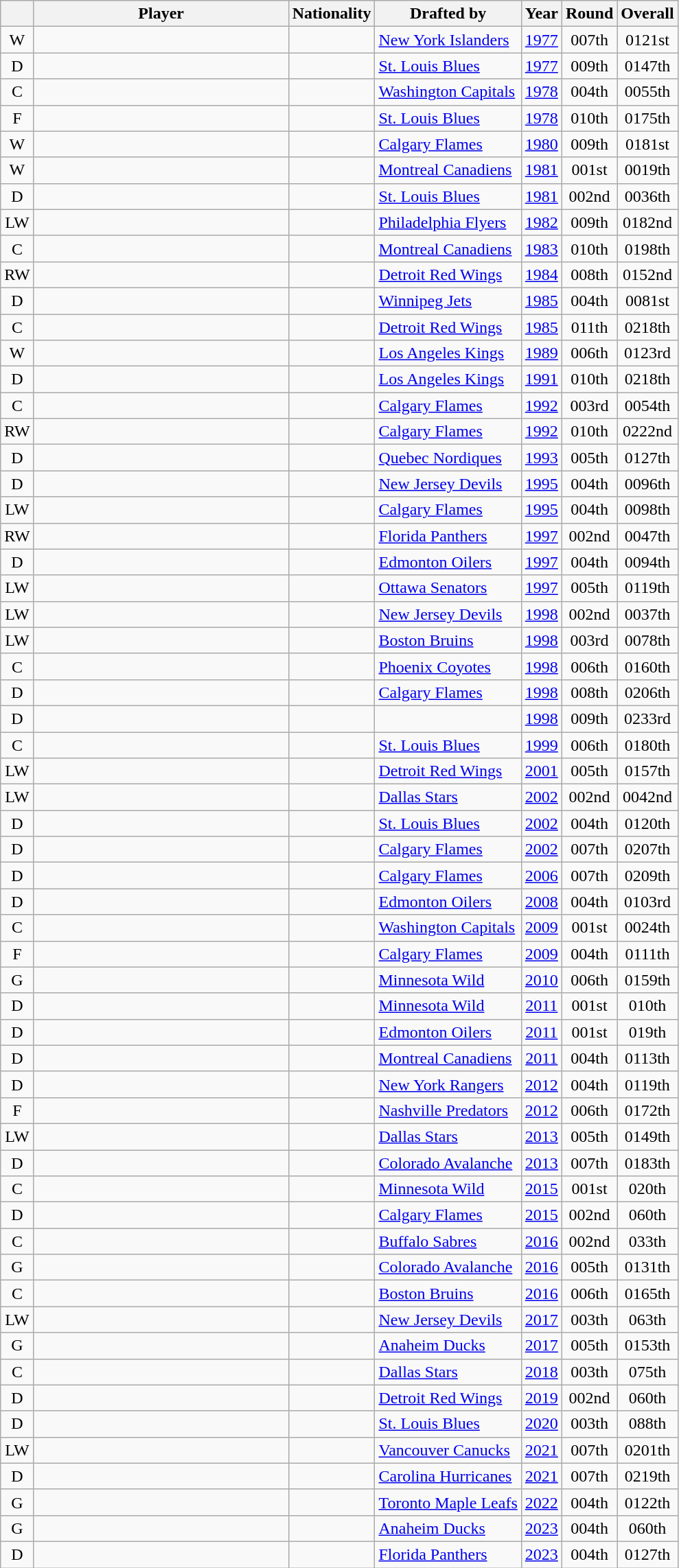<table class="wikitable sortable" style="text-align: center;">
<tr>
<th></th>
<th style="width:15em">Player</th>
<th>Nationality</th>
<th>Drafted by</th>
<th>Year</th>
<th>Round</th>
<th>Overall</th>
</tr>
<tr>
<td>W</td>
<td align="left"></td>
<td align="left"></td>
<td align="left"><a href='#'>New York Islanders</a></td>
<td align="center"><a href='#'>1977</a></td>
<td><span>00</span>7th</td>
<td><span>0</span>121st</td>
</tr>
<tr>
<td>D</td>
<td align="left"></td>
<td align="left"></td>
<td align="left"><a href='#'>St. Louis Blues</a></td>
<td align="center"><a href='#'>1977</a></td>
<td><span>00</span>9th</td>
<td><span>0</span>147th</td>
</tr>
<tr>
<td>C</td>
<td align="left"></td>
<td align="left"></td>
<td align="left"><a href='#'>Washington Capitals</a></td>
<td align="center"><a href='#'>1978</a></td>
<td><span>00</span>4th</td>
<td><span>00</span>55th</td>
</tr>
<tr>
<td>F</td>
<td align="left"></td>
<td align="left"></td>
<td align="left"><a href='#'>St. Louis Blues</a></td>
<td align="center"><a href='#'>1978</a></td>
<td><span>0</span>10th</td>
<td><span>0</span>175th</td>
</tr>
<tr>
<td>W</td>
<td align="left"></td>
<td align="left"></td>
<td align="left"><a href='#'>Calgary Flames</a></td>
<td align="center"><a href='#'>1980</a></td>
<td><span>00</span>9th</td>
<td><span>0</span>181st</td>
</tr>
<tr>
<td>W</td>
<td align="left"></td>
<td align="left"></td>
<td align="left"><a href='#'>Montreal Canadiens</a></td>
<td align="center"><a href='#'>1981</a></td>
<td><span>00</span>1st</td>
<td><span>00</span>19th</td>
</tr>
<tr>
<td>D</td>
<td align="left"></td>
<td align="left"></td>
<td align="left"><a href='#'>St. Louis Blues</a></td>
<td align="center"><a href='#'>1981</a></td>
<td><span>00</span>2nd</td>
<td><span>00</span>36th</td>
</tr>
<tr>
<td>LW</td>
<td align="left"></td>
<td align="left"></td>
<td align="left"><a href='#'>Philadelphia Flyers</a></td>
<td align="center"><a href='#'>1982</a></td>
<td><span>00</span>9th</td>
<td><span>0</span>182nd</td>
</tr>
<tr>
<td>C</td>
<td align="left"></td>
<td align="left"></td>
<td align="left"><a href='#'>Montreal Canadiens</a></td>
<td align="center"><a href='#'>1983</a></td>
<td><span>0</span>10th</td>
<td><span>0</span>198th</td>
</tr>
<tr>
<td>RW</td>
<td align="left"></td>
<td align="left"></td>
<td align="left"><a href='#'>Detroit Red Wings</a></td>
<td align="center"><a href='#'>1984</a></td>
<td><span>00</span>8th</td>
<td><span>0</span>152nd</td>
</tr>
<tr>
<td>D</td>
<td align="left"></td>
<td align="left"></td>
<td align="left"><a href='#'>Winnipeg Jets</a></td>
<td align="center"><a href='#'>1985</a></td>
<td><span>00</span>4th</td>
<td><span>00</span>81st</td>
</tr>
<tr>
<td>C</td>
<td align="left"></td>
<td align="left"></td>
<td align="left"><a href='#'>Detroit Red Wings</a></td>
<td align="center"><a href='#'>1985</a></td>
<td><span>0</span>11th</td>
<td><span>0</span>218th</td>
</tr>
<tr>
<td>W</td>
<td align="left"></td>
<td align="left"></td>
<td align="left"><a href='#'>Los Angeles Kings</a></td>
<td align="center"><a href='#'>1989</a></td>
<td><span>00</span>6th</td>
<td><span>0</span>123rd</td>
</tr>
<tr>
<td>D</td>
<td align="left"></td>
<td align="left"></td>
<td align="left"><a href='#'>Los Angeles Kings</a></td>
<td align="center"><a href='#'>1991</a></td>
<td><span>0</span>10th</td>
<td><span>0</span>218th</td>
</tr>
<tr>
<td>C</td>
<td align="left"></td>
<td align="left"></td>
<td align="left"><a href='#'>Calgary Flames</a></td>
<td align="center"><a href='#'>1992</a></td>
<td><span>00</span>3rd</td>
<td><span>00</span>54th</td>
</tr>
<tr>
<td>RW</td>
<td align="left"></td>
<td align="left"></td>
<td align="left"><a href='#'>Calgary Flames</a></td>
<td align="center"><a href='#'>1992</a></td>
<td><span>0</span>10th</td>
<td><span>0</span>222nd</td>
</tr>
<tr>
<td>D</td>
<td align="left"></td>
<td align="left"></td>
<td align="left"><a href='#'>Quebec Nordiques</a></td>
<td align="center"><a href='#'>1993</a></td>
<td><span>00</span>5th</td>
<td><span>0</span>127th</td>
</tr>
<tr>
<td>D</td>
<td align="left"></td>
<td align="left"></td>
<td align="left"><a href='#'>New Jersey Devils</a></td>
<td align="center"><a href='#'>1995</a></td>
<td><span>00</span>4th</td>
<td><span>00</span>96th</td>
</tr>
<tr>
<td>LW</td>
<td align="left"></td>
<td align="left"></td>
<td align="left"><a href='#'>Calgary Flames</a></td>
<td align="center"><a href='#'>1995</a></td>
<td><span>00</span>4th</td>
<td><span>00</span>98th</td>
</tr>
<tr>
<td>RW</td>
<td align="left"></td>
<td align="left"></td>
<td align="left"><a href='#'>Florida Panthers</a></td>
<td align="center"><a href='#'>1997</a></td>
<td><span>00</span>2nd</td>
<td><span>00</span>47th</td>
</tr>
<tr>
<td>D</td>
<td align="left"></td>
<td align="left"></td>
<td align="left"><a href='#'>Edmonton Oilers</a></td>
<td align="center"><a href='#'>1997</a></td>
<td><span>00</span>4th</td>
<td><span>00</span>94th</td>
</tr>
<tr>
<td>LW</td>
<td align="left"></td>
<td align="left"></td>
<td align="left"><a href='#'>Ottawa Senators</a></td>
<td align="center"><a href='#'>1997</a></td>
<td><span>00</span>5th</td>
<td><span>0</span>119th</td>
</tr>
<tr>
<td>LW</td>
<td align="left"></td>
<td align="left"></td>
<td align="left"><a href='#'>New Jersey Devils</a></td>
<td align="center"><a href='#'>1998</a></td>
<td><span>00</span>2nd</td>
<td><span>00</span>37th</td>
</tr>
<tr>
<td>LW</td>
<td align="left"></td>
<td align="left"></td>
<td align="left"><a href='#'>Boston Bruins</a></td>
<td align="center"><a href='#'>1998</a></td>
<td><span>00</span>3rd</td>
<td><span>00</span>78th</td>
</tr>
<tr>
<td>C</td>
<td align="left"></td>
<td align="left"></td>
<td align="left"><a href='#'>Phoenix Coyotes</a></td>
<td align="center"><a href='#'>1998</a></td>
<td><span>00</span>6th</td>
<td><span>0</span>160th</td>
</tr>
<tr>
<td>D</td>
<td align="left"></td>
<td align="left"></td>
<td align="left"><a href='#'>Calgary Flames</a></td>
<td align="center"><a href='#'>1998</a></td>
<td><span>00</span>8th</td>
<td><span>0</span>206th</td>
</tr>
<tr>
<td>D</td>
<td align="left"></td>
<td align="left"></td>
<td align="left"></td>
<td align="center"><a href='#'>1998</a></td>
<td><span>00</span>9th</td>
<td><span>0</span>233rd</td>
</tr>
<tr>
<td>C</td>
<td align="left"></td>
<td align="left"></td>
<td align="left"><a href='#'>St. Louis Blues</a></td>
<td align="center"><a href='#'>1999</a></td>
<td><span>00</span>6th</td>
<td><span>0</span>180th</td>
</tr>
<tr>
<td>LW</td>
<td align="left"></td>
<td align="left"></td>
<td align="left"><a href='#'>Detroit Red Wings</a></td>
<td align="center"><a href='#'>2001</a></td>
<td><span>00</span>5th</td>
<td><span>0</span>157th</td>
</tr>
<tr>
<td>LW</td>
<td align="left"></td>
<td align="left"></td>
<td align="left"><a href='#'>Dallas Stars</a></td>
<td align="center"><a href='#'>2002</a></td>
<td><span>00</span>2nd</td>
<td><span>00</span>42nd</td>
</tr>
<tr>
<td>D</td>
<td align="left"></td>
<td align="left"></td>
<td align="left"><a href='#'>St. Louis Blues</a></td>
<td align="center"><a href='#'>2002</a></td>
<td><span>00</span>4th</td>
<td><span>0</span>120th</td>
</tr>
<tr>
<td>D</td>
<td align="left"></td>
<td align="left"></td>
<td align="left"><a href='#'>Calgary Flames</a></td>
<td align="center"><a href='#'>2002</a></td>
<td><span>00</span>7th</td>
<td><span>0</span>207th</td>
</tr>
<tr>
<td>D</td>
<td align="left"></td>
<td align="left"></td>
<td align="left"><a href='#'>Calgary Flames</a></td>
<td align="center"><a href='#'>2006</a></td>
<td><span>00</span>7th</td>
<td><span>0</span>209th</td>
</tr>
<tr>
<td>D</td>
<td align="left"></td>
<td align="left"></td>
<td align="left"><a href='#'>Edmonton Oilers</a></td>
<td align="center"><a href='#'>2008</a></td>
<td><span>00</span>4th</td>
<td><span>0</span>103rd</td>
</tr>
<tr>
<td>C</td>
<td align="left"></td>
<td align="left"></td>
<td align="left"><a href='#'>Washington Capitals</a></td>
<td><a href='#'>2009</a></td>
<td><span>00</span>1st</td>
<td><span>00</span>24th</td>
</tr>
<tr>
<td>F</td>
<td align="left"></td>
<td align="left"></td>
<td align="left"><a href='#'>Calgary Flames</a></td>
<td><a href='#'>2009</a></td>
<td><span>00</span>4th</td>
<td><span>0</span>111th</td>
</tr>
<tr>
<td>G</td>
<td align="left"></td>
<td align="left"></td>
<td align="left"><a href='#'>Minnesota Wild</a></td>
<td><a href='#'>2010</a></td>
<td><span>00</span>6th</td>
<td><span>0</span>159th</td>
</tr>
<tr>
<td>D</td>
<td align="left"></td>
<td align="left"></td>
<td align="left"><a href='#'>Minnesota Wild</a></td>
<td><a href='#'>2011</a></td>
<td><span>00</span>1st</td>
<td><span>0</span>10th</td>
</tr>
<tr>
<td>D</td>
<td align="left"></td>
<td align="left"></td>
<td align="left"><a href='#'>Edmonton Oilers</a></td>
<td><a href='#'>2011</a></td>
<td><span>00</span>1st</td>
<td><span>0</span>19th</td>
</tr>
<tr>
<td>D</td>
<td align="left"></td>
<td align="left"></td>
<td align="left"><a href='#'>Montreal Canadiens</a></td>
<td><a href='#'>2011</a></td>
<td><span>00</span>4th</td>
<td><span>0</span>113th</td>
</tr>
<tr>
<td>D</td>
<td align="left"></td>
<td align="left"></td>
<td align="left"><a href='#'>New York Rangers</a></td>
<td><a href='#'>2012</a></td>
<td><span>00</span>4th</td>
<td><span>0</span>119th</td>
</tr>
<tr>
<td>F</td>
<td align="left"></td>
<td align="left"></td>
<td align="left"><a href='#'>Nashville Predators</a></td>
<td><a href='#'>2012</a></td>
<td><span>00</span>6th</td>
<td><span>0</span>172th</td>
</tr>
<tr>
<td>LW</td>
<td align="left"></td>
<td align="left"></td>
<td align="left"><a href='#'>Dallas Stars</a></td>
<td><a href='#'>2013</a></td>
<td><span>00</span>5th</td>
<td><span>0</span>149th</td>
</tr>
<tr>
<td>D</td>
<td align="left"></td>
<td align="left"></td>
<td align="left"><a href='#'>Colorado Avalanche</a></td>
<td><a href='#'>2013</a></td>
<td><span>00</span>7th</td>
<td><span>0</span>183th</td>
</tr>
<tr>
<td>C</td>
<td align="left"></td>
<td align="left"></td>
<td align="left"><a href='#'>Minnesota Wild</a></td>
<td><a href='#'>2015</a></td>
<td><span>00</span>1st</td>
<td><span>0</span>20th</td>
</tr>
<tr>
<td>D</td>
<td align="left"></td>
<td align="left"></td>
<td align="left"><a href='#'>Calgary Flames</a></td>
<td><a href='#'>2015</a></td>
<td><span>00</span>2nd</td>
<td><span>0</span>60th</td>
</tr>
<tr>
<td>C</td>
<td align="left"></td>
<td align="left"></td>
<td align="left"><a href='#'>Buffalo Sabres</a></td>
<td><a href='#'>2016</a></td>
<td><span>00</span>2nd</td>
<td><span>0</span>33th</td>
</tr>
<tr>
<td>G</td>
<td align="left"></td>
<td align="left"></td>
<td align="left"><a href='#'>Colorado Avalanche</a></td>
<td><a href='#'>2016</a></td>
<td><span>00</span>5th</td>
<td><span>0</span>131th</td>
</tr>
<tr>
<td>C</td>
<td align="left"></td>
<td align="left"></td>
<td align="left"><a href='#'>Boston Bruins</a></td>
<td><a href='#'>2016</a></td>
<td><span>00</span>6th</td>
<td><span>0</span>165th</td>
</tr>
<tr>
<td>LW</td>
<td align="left"></td>
<td align="left"></td>
<td align="left"><a href='#'>New Jersey Devils</a></td>
<td><a href='#'>2017</a></td>
<td><span>00</span>3th</td>
<td><span>0</span>63th</td>
</tr>
<tr>
<td>G</td>
<td align="left"></td>
<td align="left"></td>
<td align="left"><a href='#'>Anaheim Ducks</a></td>
<td><a href='#'>2017</a></td>
<td><span>00</span>5th</td>
<td><span>0</span>153th</td>
</tr>
<tr>
<td>C</td>
<td align="left"></td>
<td align="left"></td>
<td align="left"><a href='#'>Dallas Stars</a></td>
<td><a href='#'>2018</a></td>
<td><span>00</span>3th</td>
<td><span>0</span>75th</td>
</tr>
<tr>
<td>D</td>
<td align="left"></td>
<td align="left"></td>
<td align="left"><a href='#'>Detroit Red Wings</a></td>
<td><a href='#'>2019</a></td>
<td><span>00</span>2nd</td>
<td><span>0</span>60th</td>
</tr>
<tr>
<td>D</td>
<td align="left"></td>
<td align="left"></td>
<td align="left"><a href='#'>St. Louis Blues</a></td>
<td><a href='#'>2020</a></td>
<td><span>00</span>3th</td>
<td><span>0</span>88th</td>
</tr>
<tr>
<td>LW</td>
<td align="left"></td>
<td align="left"></td>
<td align="left"><a href='#'>Vancouver Canucks</a></td>
<td><a href='#'>2021</a></td>
<td><span>00</span>7th</td>
<td><span>0</span>201th</td>
</tr>
<tr>
<td>D</td>
<td align="left"></td>
<td align="left"></td>
<td align="left"><a href='#'>Carolina Hurricanes</a></td>
<td><a href='#'>2021</a></td>
<td><span>00</span>7th</td>
<td><span>0</span>219th</td>
</tr>
<tr>
<td>G</td>
<td align="left"></td>
<td align="left"></td>
<td align="left"><a href='#'>Toronto Maple Leafs</a></td>
<td><a href='#'>2022</a></td>
<td><span>00</span>4th</td>
<td><span>0</span>122th</td>
</tr>
<tr>
<td>G</td>
<td align="left"></td>
<td align="left"></td>
<td align="left"><a href='#'>Anaheim Ducks</a></td>
<td><a href='#'>2023</a></td>
<td><span>00</span>4th</td>
<td><span>0</span>60th</td>
</tr>
<tr>
<td>D</td>
<td align="left"></td>
<td align="left"></td>
<td align="left"><a href='#'>Florida Panthers</a></td>
<td><a href='#'>2023</a></td>
<td><span>00</span>4th</td>
<td><span>0</span>127th</td>
</tr>
</table>
